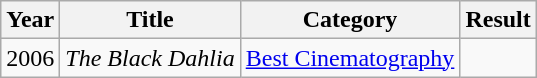<table class="wikitable">
<tr>
<th>Year</th>
<th>Title</th>
<th>Category</th>
<th>Result</th>
</tr>
<tr>
<td>2006</td>
<td><em>The Black Dahlia</em></td>
<td><a href='#'>Best Cinematography</a></td>
<td></td>
</tr>
</table>
